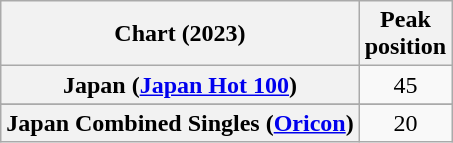<table class="wikitable sortable plainrowheaders" style="text-align:center">
<tr>
<th scope="col">Chart (2023)</th>
<th scope="col">Peak<br>position</th>
</tr>
<tr>
<th scope="row">Japan (<a href='#'>Japan Hot 100</a>)</th>
<td>45</td>
</tr>
<tr>
</tr>
<tr>
<th scope="row">Japan Combined Singles (<a href='#'>Oricon</a>)</th>
<td>20</td>
</tr>
</table>
